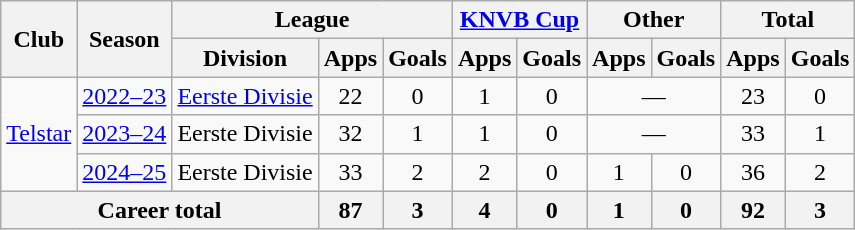<table class="wikitable" style="text-align:center">
<tr>
<th rowspan="2">Club</th>
<th rowspan="2">Season</th>
<th colspan="3">League</th>
<th colspan="2"><a href='#'>KNVB Cup</a></th>
<th colspan="2">Other</th>
<th colspan="2">Total</th>
</tr>
<tr>
<th>Division</th>
<th>Apps</th>
<th>Goals</th>
<th>Apps</th>
<th>Goals</th>
<th>Apps</th>
<th>Goals</th>
<th>Apps</th>
<th>Goals</th>
</tr>
<tr>
<td rowspan="3"><a href='#'>Telstar</a></td>
<td><a href='#'>2022–23</a></td>
<td><a href='#'>Eerste Divisie</a></td>
<td>22</td>
<td>0</td>
<td>1</td>
<td>0</td>
<td colspan="2">—</td>
<td>23</td>
<td>0</td>
</tr>
<tr>
<td><a href='#'>2023–24</a></td>
<td>Eerste Divisie</td>
<td>32</td>
<td>1</td>
<td>1</td>
<td>0</td>
<td colspan="2">—</td>
<td>33</td>
<td>1</td>
</tr>
<tr>
<td><a href='#'>2024–25</a></td>
<td>Eerste Divisie</td>
<td>33</td>
<td>2</td>
<td>2</td>
<td>0</td>
<td>1</td>
<td>0</td>
<td>36</td>
<td>2</td>
</tr>
<tr>
<th colspan="3">Career total</th>
<th>87</th>
<th>3</th>
<th>4</th>
<th>0</th>
<th>1</th>
<th>0</th>
<th>92</th>
<th>3</th>
</tr>
</table>
